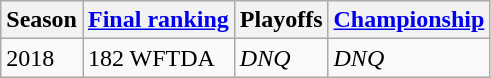<table class="wikitable sortable">
<tr>
<th>Season</th>
<th><a href='#'>Final ranking</a></th>
<th>Playoffs</th>
<th><a href='#'>Championship</a></th>
</tr>
<tr>
<td>2018</td>
<td>182 WFTDA</td>
<td><em>DNQ</em></td>
<td><em>DNQ</em></td>
</tr>
</table>
